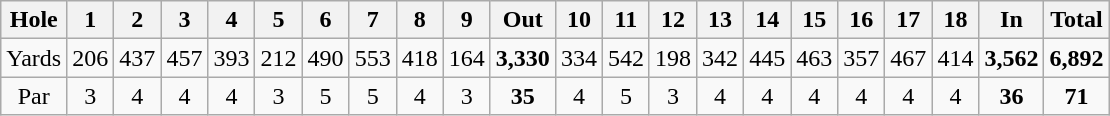<table class="wikitable" style="text-align:center">
<tr>
<th align="left">Hole</th>
<th>1</th>
<th>2</th>
<th>3</th>
<th>4</th>
<th>5</th>
<th>6</th>
<th>7</th>
<th>8</th>
<th>9</th>
<th>Out</th>
<th>10</th>
<th>11</th>
<th>12</th>
<th>13</th>
<th>14</th>
<th>15</th>
<th>16</th>
<th>17</th>
<th>18</th>
<th>In</th>
<th>Total</th>
</tr>
<tr>
<td align="center">Yards</td>
<td>206</td>
<td>437</td>
<td>457</td>
<td>393</td>
<td>212</td>
<td>490</td>
<td>553</td>
<td>418</td>
<td>164</td>
<td><strong>3,330</strong></td>
<td>334</td>
<td>542</td>
<td>198</td>
<td>342</td>
<td>445</td>
<td>463</td>
<td>357</td>
<td>467</td>
<td>414</td>
<td><strong>3,562</strong></td>
<td><strong>6,892</strong></td>
</tr>
<tr>
<td align="center">Par</td>
<td>3</td>
<td>4</td>
<td>4</td>
<td>4</td>
<td>3</td>
<td>5</td>
<td>5</td>
<td>4</td>
<td>3</td>
<td><strong>35</strong></td>
<td>4</td>
<td>5</td>
<td>3</td>
<td>4</td>
<td>4</td>
<td>4</td>
<td>4</td>
<td>4</td>
<td>4</td>
<td><strong>36</strong></td>
<td><strong>71</strong></td>
</tr>
</table>
